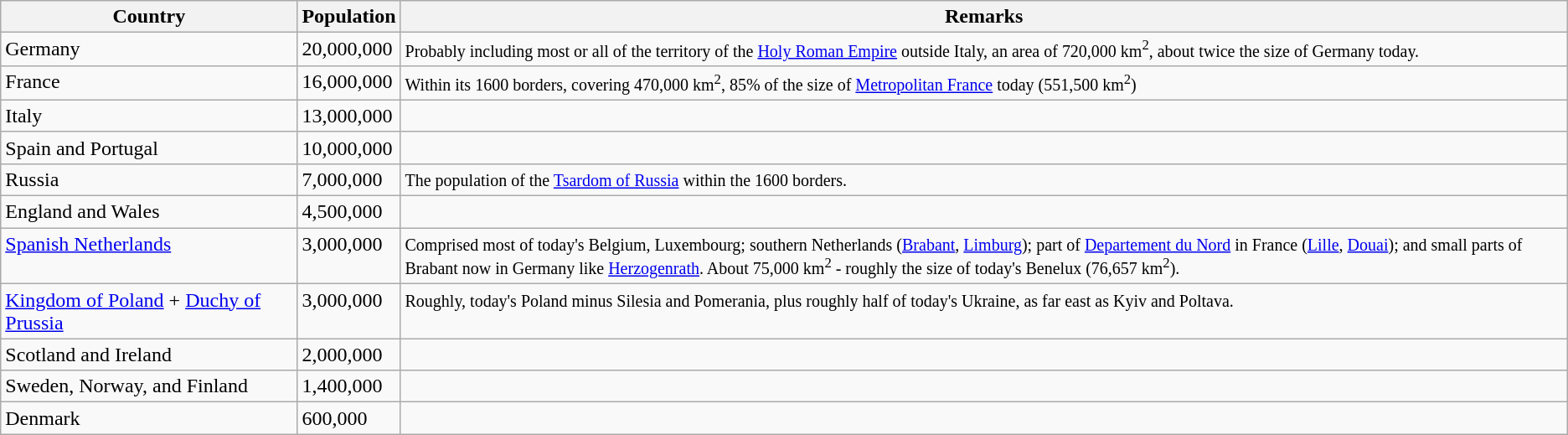<table class="wikitable sortable">
<tr>
<th>Country</th>
<th>Population</th>
<th>Remarks</th>
</tr>
<tr style="vertical-align:top;">
<td>Germany</td>
<td>20,000,000</td>
<td><small>Probably including most or all of the territory of the <a href='#'>Holy Roman Empire</a> outside Italy, an area of 720,000 km<sup>2</sup>, about twice the size of Germany today.</small></td>
</tr>
<tr style="vertical-align:top;">
<td>France</td>
<td>16,000,000</td>
<td><small>Within its 1600 borders, covering 470,000 km<sup>2</sup>, 85% of the size of <a href='#'>Metropolitan France</a> today (551,500 km<sup>2</sup>)</small></td>
</tr>
<tr style="vertical-align:top;">
<td>Italy</td>
<td>13,000,000</td>
<td></td>
</tr>
<tr style="vertical-align:top;">
<td>Spain and Portugal</td>
<td>10,000,000</td>
<td></td>
</tr>
<tr style="vertical-align:top;">
<td>Russia</td>
<td>7,000,000</td>
<td><small>The population of the <a href='#'>Tsardom of Russia</a> within the 1600 borders.</small></td>
</tr>
<tr style="vertical-align:top;">
<td>England and Wales</td>
<td>4,500,000</td>
<td></td>
</tr>
<tr style="vertical-align:top;">
<td><a href='#'>Spanish Netherlands</a></td>
<td>3,000,000</td>
<td><small>Comprised most of today's Belgium, Luxembourg; southern Netherlands (<a href='#'>Brabant</a>, <a href='#'>Limburg</a>); part of <a href='#'>Departement du Nord</a> in France (<a href='#'>Lille</a>, <a href='#'>Douai</a>); and small parts of Brabant now in Germany like <a href='#'>Herzogenrath</a>. About 75,000 km<sup>2</sup> - roughly the size of today's Benelux (76,657 km<sup>2</sup>).</small></td>
</tr>
<tr style="vertical-align:top;">
<td><a href='#'>Kingdom of Poland</a> + <a href='#'>Duchy of Prussia</a></td>
<td>3,000,000</td>
<td><small>Roughly, today's Poland minus Silesia and Pomerania, plus roughly half of today's Ukraine, as far east as Kyiv and Poltava.</small></td>
</tr>
<tr style="vertical-align:top;">
<td>Scotland and Ireland</td>
<td>2,000,000</td>
<td></td>
</tr>
<tr style="vertical-align:top;">
<td>Sweden, Norway, and Finland</td>
<td>1,400,000</td>
<td></td>
</tr>
<tr style="vertical-align:top;">
<td>Denmark</td>
<td>600,000</td>
<td></td>
</tr>
</table>
